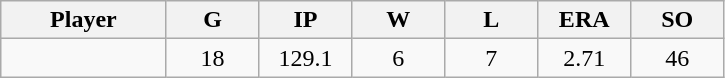<table class="wikitable sortable">
<tr>
<th bgcolor="#DDDDFF" width="16%">Player</th>
<th bgcolor="#DDDDFF" width="9%">G</th>
<th bgcolor="#DDDDFF" width="9%">IP</th>
<th bgcolor="#DDDDFF" width="9%">W</th>
<th bgcolor="#DDDDFF" width="9%">L</th>
<th bgcolor="#DDDDFF" width="9%">ERA</th>
<th bgcolor="#DDDDFF" width="9%">SO</th>
</tr>
<tr align="center">
<td></td>
<td>18</td>
<td>129.1</td>
<td>6</td>
<td>7</td>
<td>2.71</td>
<td>46</td>
</tr>
</table>
